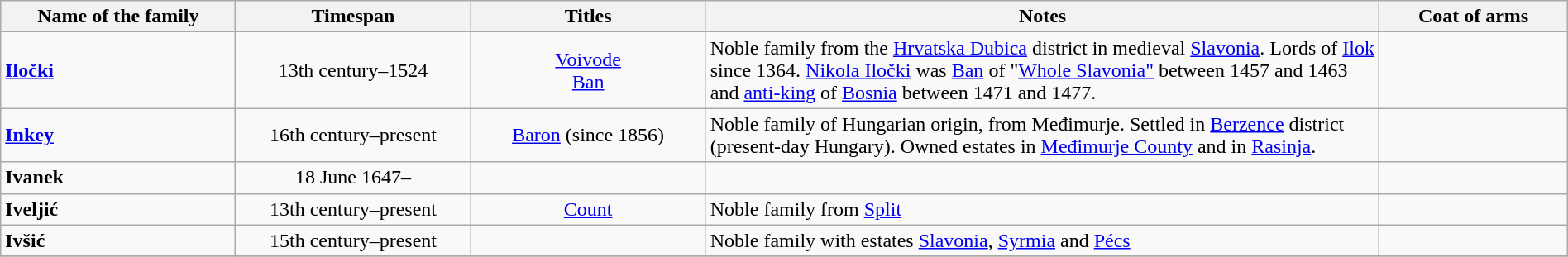<table class="wikitable" style="text-align:center" width=100%>
<tr>
<th bgcolor="silver" ! width="15%">Name of the family</th>
<th bgcolor="silver" ! width="15%">Timespan</th>
<th bgcolor="silver" ! width="15%">Titles</th>
<th bgcolor="silver" ! width="43%">Notes</th>
<th bgcolor="silver" ! width="12%">Coat of arms</th>
</tr>
<tr>
<td align="left"><a href='#'><strong>Iločki</strong></a></td>
<td align="center">13th century–1524</td>
<td align="center"><a href='#'>Voivode</a><br><a href='#'>Ban</a></td>
<td align="left">Noble family from the <a href='#'>Hrvatska Dubica</a> district in medieval <a href='#'>Slavonia</a>. Lords of <a href='#'>Ilok</a> since 1364. <a href='#'>Nikola Iločki</a> was <a href='#'>Ban</a> of "<a href='#'>Whole Slavonia"</a> between 1457 and 1463 and <a href='#'>anti-king</a> of <a href='#'>Bosnia</a> between 1471 and 1477.</td>
<td align="center"></td>
</tr>
<tr>
<td align="left"><strong><a href='#'>Inkey</a></strong></td>
<td align="center">16th century–present</td>
<td align="center"><a href='#'>Baron</a> (since 1856)</td>
<td align="left">Noble family of Hungarian origin, from Međimurje. Settled in <a href='#'>Berzence</a> district (present-day Hungary). Owned estates in <a href='#'>Međimurje County</a> and in <a href='#'>Rasinja</a>.</td>
<td align="center"></td>
</tr>
<tr>
<td align="left"><strong>Ivanek</strong></td>
<td>18 June 1647–</td>
<td></td>
<td></td>
<td></td>
</tr>
<tr>
<td align="left"><strong>Iveljić</strong></td>
<td>13th century–present</td>
<td><a href='#'>Count</a></td>
<td align="left">Noble family from <a href='#'>Split</a></td>
<td align="center"></td>
</tr>
<tr>
<td align="left"><strong>Ivšić</strong></td>
<td>15th century–present</td>
<td></td>
<td align="left">Noble family with estates <a href='#'>Slavonia</a>, <a href='#'>Syrmia</a> and <a href='#'>Pécs</a></td>
<td></td>
</tr>
<tr>
</tr>
</table>
